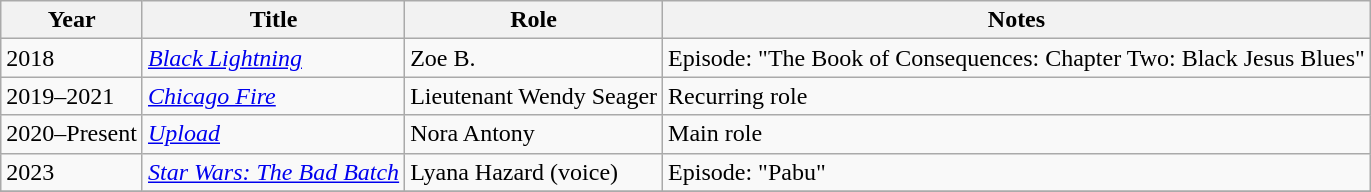<table class="wikitable sortable">
<tr>
<th>Year</th>
<th>Title</th>
<th>Role</th>
<th class="unsortable">Notes</th>
</tr>
<tr>
<td>2018</td>
<td><em><a href='#'>Black Lightning</a></em></td>
<td>Zoe B.</td>
<td>Episode: "The Book of Consequences: Chapter Two: Black Jesus Blues"</td>
</tr>
<tr>
<td>2019–2021</td>
<td><em><a href='#'>Chicago Fire</a></em></td>
<td>Lieutenant Wendy Seager</td>
<td>Recurring role</td>
</tr>
<tr>
<td>2020–Present</td>
<td><em><a href='#'>Upload</a></em></td>
<td>Nora Antony</td>
<td>Main role</td>
</tr>
<tr>
<td>2023</td>
<td><em><a href='#'>Star Wars: The Bad Batch</a></em></td>
<td>Lyana Hazard (voice)</td>
<td>Episode: "Pabu"</td>
</tr>
<tr>
</tr>
</table>
